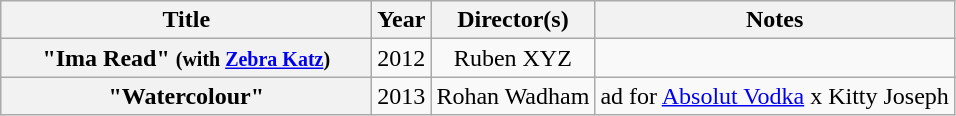<table class="wikitable plainrowheaders" style="text-align:center;">
<tr>
<th scope="col" style="width:15em;">Title</th>
<th scope="col">Year</th>
<th scope="col">Director(s)</th>
<th scope="col">Notes</th>
</tr>
<tr>
<th scope="row">"Ima Read" <small>(with <a href='#'>Zebra Katz</a>)</small></th>
<td rowspan="1">2012</td>
<td rowspan="1">Ruben XYZ</td>
<td></td>
</tr>
<tr>
<th scope="row">"Watercolour"</th>
<td rowspan="1">2013</td>
<td rowspan="1">Rohan Wadham</td>
<td>ad for <a href='#'>Absolut Vodka</a> x Kitty Joseph</td>
</tr>
</table>
